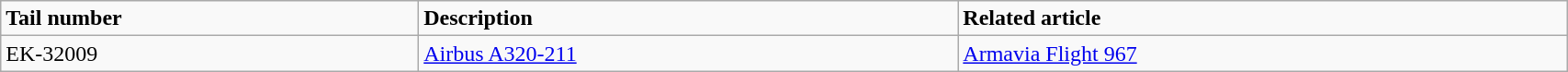<table class="wikitable" width="90%">
<tr>
<td><strong>Tail number</strong></td>
<td><strong>Description</strong></td>
<td><strong>Related article</strong></td>
</tr>
<tr>
<td>EK-32009</td>
<td><a href='#'>Airbus A320-211</a></td>
<td><a href='#'>Armavia Flight 967</a></td>
</tr>
</table>
